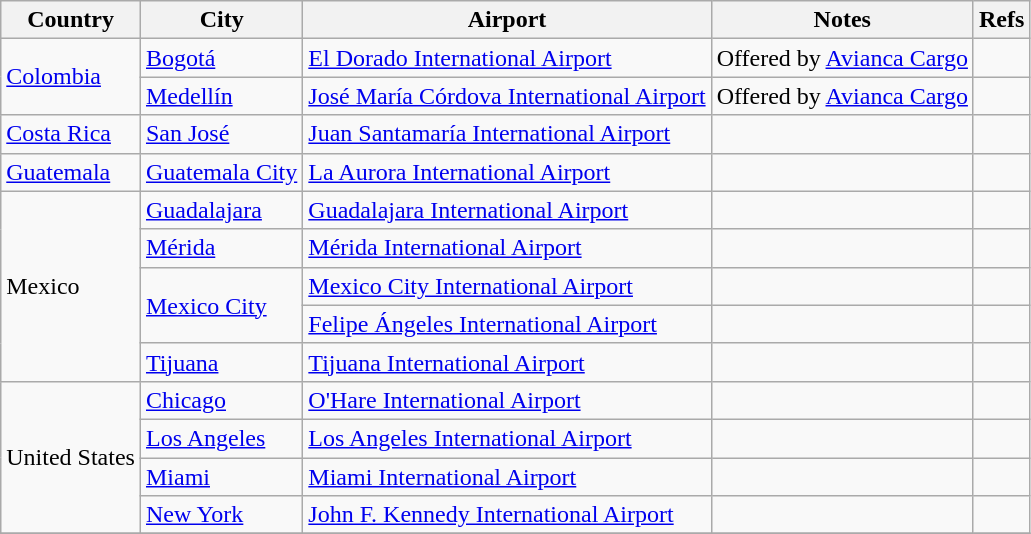<table class="wikitable sortable">
<tr>
<th>Country</th>
<th>City</th>
<th>Airport</th>
<th>Notes</th>
<th class=unsortable>Refs</th>
</tr>
<tr>
<td rowspan=2><a href='#'>Colombia</a></td>
<td><a href='#'>Bogotá</a></td>
<td><a href='#'>El Dorado International Airport</a></td>
<td align=center>Offered by <a href='#'>Avianca Cargo</a></td>
<td></td>
</tr>
<tr>
<td><a href='#'>Medellín</a></td>
<td><a href='#'>José María Córdova International Airport</a></td>
<td align=center>Offered by <a href='#'>Avianca Cargo</a></td>
<td></td>
</tr>
<tr>
<td><a href='#'>Costa Rica</a></td>
<td><a href='#'>San José</a></td>
<td><a href='#'>Juan Santamaría International Airport</a></td>
<td align=center></td>
<td></td>
</tr>
<tr>
<td><a href='#'>Guatemala</a></td>
<td><a href='#'>Guatemala City</a></td>
<td><a href='#'>La Aurora International Airport</a></td>
<td align=center></td>
<td></td>
</tr>
<tr>
<td rowspan=5>Mexico</td>
<td><a href='#'>Guadalajara</a></td>
<td><a href='#'>Guadalajara International Airport</a></td>
<td align=center></td>
<td></td>
</tr>
<tr>
<td><a href='#'>Mérida</a></td>
<td><a href='#'>Mérida International Airport</a></td>
<td align=center></td>
<td></td>
</tr>
<tr>
<td rowspan=2><a href='#'>Mexico City</a></td>
<td><a href='#'>Mexico City International Airport</a></td>
<td></td>
<td></td>
</tr>
<tr>
<td><a href='#'>Felipe Ángeles International Airport</a></td>
<td></td>
<td></td>
</tr>
<tr>
<td><a href='#'>Tijuana</a></td>
<td><a href='#'>Tijuana International Airport</a></td>
<td align=center></td>
<td></td>
</tr>
<tr>
<td rowspan=4>United States</td>
<td><a href='#'>Chicago</a></td>
<td><a href='#'>O'Hare International Airport</a></td>
<td align=center></td>
<td></td>
</tr>
<tr>
<td><a href='#'>Los Angeles</a></td>
<td><a href='#'>Los Angeles International Airport</a></td>
<td></td>
<td></td>
</tr>
<tr>
<td><a href='#'>Miami</a></td>
<td><a href='#'>Miami International Airport</a></td>
<td align=center></td>
<td></td>
</tr>
<tr>
<td><a href='#'>New York</a></td>
<td><a href='#'>John F. Kennedy International Airport</a></td>
<td></td>
<td></td>
</tr>
<tr>
</tr>
</table>
